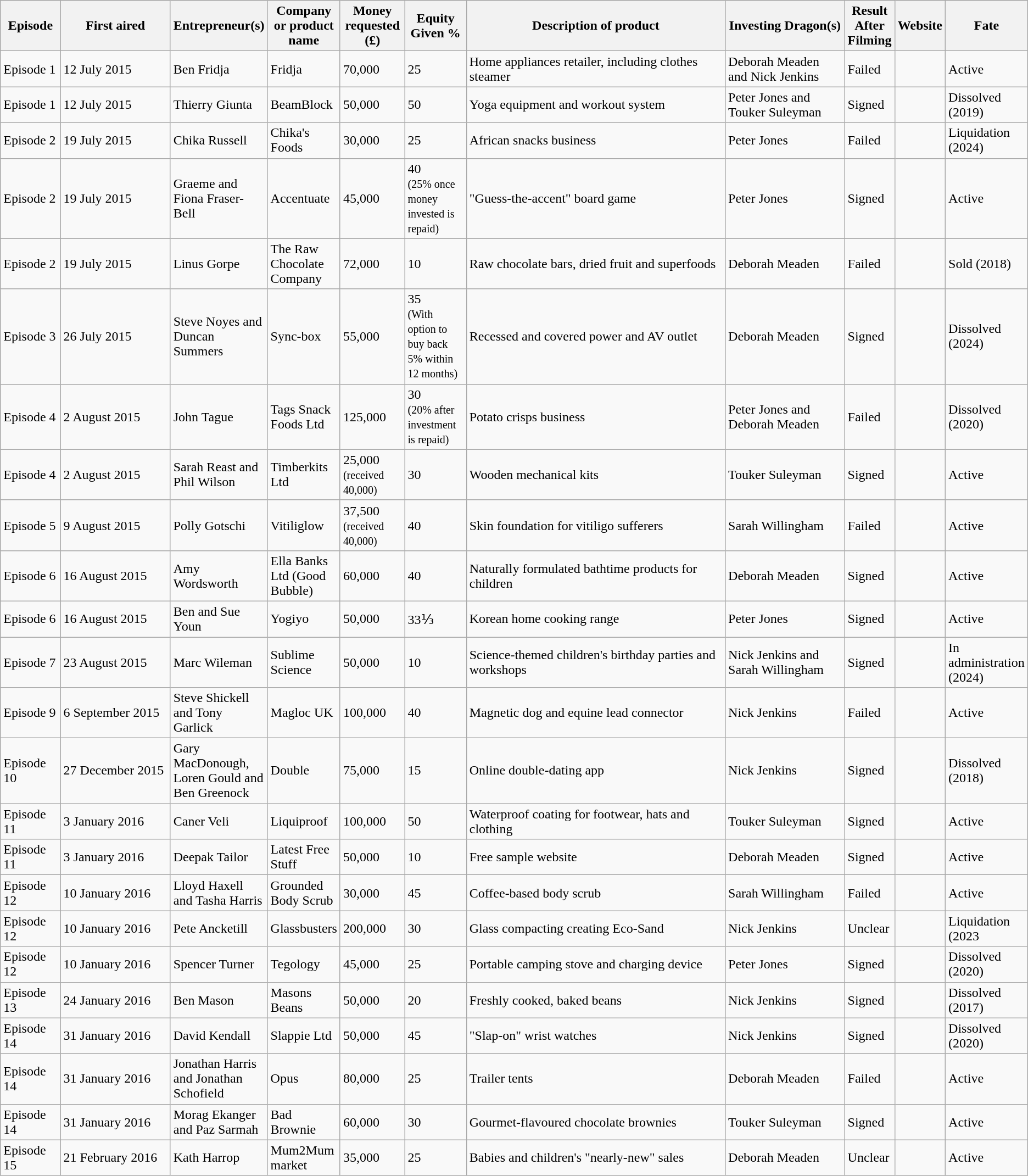<table class="wikitable sortable">
<tr>
<th style="width:75px">Episode</th>
<th style="width:175px">First aired</th>
<th style="width:100px">Entrepreneur(s)</th>
<th>Company or product name</th>
<th style="width:75px">Money requested (£)</th>
<th style="width:75px">Equity Given %</th>
<th style="width:500px">Description of product</th>
<th style="width:190px">Investing Dragon(s)</th>
<th>Result After Filming</th>
<th>Website</th>
<th>Fate</th>
</tr>
<tr>
<td>Episode 1</td>
<td>12 July 2015</td>
<td>Ben Fridja</td>
<td>Fridja</td>
<td>70,000</td>
<td>25</td>
<td>Home appliances retailer, including clothes steamer</td>
<td>Deborah Meaden and Nick Jenkins</td>
<td>Failed </td>
<td></td>
<td>Active </td>
</tr>
<tr>
<td>Episode 1</td>
<td>12 July 2015</td>
<td>Thierry Giunta</td>
<td>BeamBlock</td>
<td>50,000</td>
<td>50</td>
<td>Yoga equipment and workout system</td>
<td>Peter Jones and Touker Suleyman</td>
<td>Signed </td>
<td></td>
<td>Dissolved (2019) </td>
</tr>
<tr>
<td>Episode 2</td>
<td>19 July 2015</td>
<td>Chika Russell</td>
<td>Chika's Foods</td>
<td>30,000</td>
<td>25</td>
<td>African snacks business</td>
<td>Peter Jones</td>
<td>Failed </td>
<td></td>
<td>Liquidation (2024) </td>
</tr>
<tr>
<td>Episode 2</td>
<td>19 July 2015</td>
<td>Graeme and Fiona Fraser-Bell</td>
<td>Accentuate</td>
<td>45,000</td>
<td>40 <br><small>(25% once money invested is repaid)</small></td>
<td>"Guess-the-accent" board game</td>
<td>Peter Jones</td>
<td>Signed</td>
<td></td>
<td>Active </td>
</tr>
<tr>
<td>Episode 2</td>
<td>19 July 2015</td>
<td>Linus Gorpe</td>
<td>The Raw Chocolate Company</td>
<td>72,000</td>
<td>10</td>
<td>Raw chocolate bars, dried fruit and superfoods</td>
<td>Deborah Meaden</td>
<td>Failed </td>
<td></td>
<td>Sold (2018) </td>
</tr>
<tr>
<td>Episode 3</td>
<td>26 July 2015</td>
<td>Steve Noyes and Duncan Summers</td>
<td>Sync-box</td>
<td>55,000</td>
<td>35 <br><small>(With option to buy back 5% within 12 months)</small></td>
<td>Recessed and covered power and AV outlet</td>
<td>Deborah Meaden</td>
<td>Signed</td>
<td></td>
<td>Dissolved (2024) </td>
</tr>
<tr>
<td>Episode 4</td>
<td>2 August 2015</td>
<td>John Tague</td>
<td>Tags Snack Foods Ltd</td>
<td>125,000</td>
<td>30 <br><small>(20% after investment is repaid)</small></td>
<td>Potato crisps business</td>
<td>Peter Jones and Deborah Meaden</td>
<td>Failed </td>
<td></td>
<td>Dissolved (2020) </td>
</tr>
<tr>
<td>Episode 4</td>
<td>2 August 2015</td>
<td>Sarah Reast and Phil Wilson</td>
<td>Timberkits Ltd</td>
<td>25,000 <br><small>(received 40,000)</small></td>
<td>30</td>
<td>Wooden mechanical kits</td>
<td>Touker Suleyman</td>
<td>Signed</td>
<td></td>
<td>Active </td>
</tr>
<tr>
<td>Episode 5</td>
<td>9 August 2015</td>
<td>Polly Gotschi</td>
<td>Vitiliglow</td>
<td>37,500 <br><small>(received 40,000)</small></td>
<td>40</td>
<td>Skin foundation for vitiligo sufferers</td>
<td>Sarah Willingham</td>
<td>Failed </td>
<td></td>
<td>Active </td>
</tr>
<tr>
<td>Episode 6</td>
<td>16 August 2015</td>
<td>Amy Wordsworth</td>
<td>Ella Banks Ltd (Good Bubble)</td>
<td>60,000</td>
<td>40</td>
<td>Naturally formulated bathtime products for children</td>
<td>Deborah Meaden</td>
<td>Signed </td>
<td></td>
<td>Active </td>
</tr>
<tr>
<td>Episode 6</td>
<td>16 August 2015</td>
<td>Ben and Sue Youn</td>
<td>Yogiyo</td>
<td>50,000</td>
<td>33⅓</td>
<td>Korean home cooking range</td>
<td>Peter Jones</td>
<td>Signed</td>
<td></td>
<td>Active </td>
</tr>
<tr>
<td>Episode 7</td>
<td>23 August 2015</td>
<td>Marc Wileman</td>
<td>Sublime Science</td>
<td>50,000</td>
<td>10</td>
<td>Science-themed children's birthday parties and workshops</td>
<td>Nick Jenkins and Sarah Willingham</td>
<td>Signed</td>
<td></td>
<td>In administration (2024) </td>
</tr>
<tr>
<td>Episode 9</td>
<td>6 September 2015</td>
<td>Steve Shickell and Tony Garlick</td>
<td>Magloc UK</td>
<td>100,000</td>
<td>40</td>
<td>Magnetic dog and equine lead connector</td>
<td>Nick Jenkins</td>
<td>Failed </td>
<td></td>
<td>Active </td>
</tr>
<tr>
<td>Episode 10</td>
<td>27 December 2015</td>
<td>Gary MacDonough, Loren Gould and Ben Greenock</td>
<td>Double</td>
<td>75,000</td>
<td>15</td>
<td>Online double-dating app</td>
<td>Nick Jenkins</td>
<td>Signed</td>
<td></td>
<td>Dissolved (2018) </td>
</tr>
<tr>
<td>Episode 11</td>
<td>3 January 2016</td>
<td>Caner Veli</td>
<td>Liquiproof</td>
<td>100,000</td>
<td>50</td>
<td>Waterproof coating for footwear, hats and clothing</td>
<td>Touker Suleyman</td>
<td>Signed </td>
<td></td>
<td>Active </td>
</tr>
<tr>
<td>Episode 11</td>
<td>3 January 2016</td>
<td>Deepak Tailor</td>
<td>Latest Free Stuff</td>
<td>50,000</td>
<td>10</td>
<td>Free sample website</td>
<td>Deborah Meaden</td>
<td>Signed</td>
<td></td>
<td>Active </td>
</tr>
<tr>
<td>Episode 12</td>
<td>10 January 2016</td>
<td>Lloyd Haxell and Tasha Harris</td>
<td>Grounded Body Scrub</td>
<td>30,000</td>
<td>45</td>
<td>Coffee-based body scrub</td>
<td>Sarah Willingham</td>
<td>Failed </td>
<td></td>
<td>Active </td>
</tr>
<tr>
<td>Episode 12</td>
<td>10 January 2016</td>
<td>Pete Ancketill</td>
<td>Glassbusters</td>
<td>200,000</td>
<td>30</td>
<td>Glass compacting creating Eco-Sand</td>
<td>Nick Jenkins</td>
<td>Unclear </td>
<td></td>
<td>Liquidation (2023 </td>
</tr>
<tr>
<td>Episode 12</td>
<td>10 January 2016</td>
<td>Spencer Turner</td>
<td>Tegology</td>
<td>45,000</td>
<td>25</td>
<td>Portable camping stove and charging device</td>
<td>Peter Jones</td>
<td>Signed</td>
<td></td>
<td>Dissolved (2020) </td>
</tr>
<tr>
<td>Episode 13</td>
<td>24 January 2016</td>
<td>Ben Mason</td>
<td>Masons Beans</td>
<td>50,000</td>
<td>20</td>
<td>Freshly cooked, baked beans</td>
<td>Nick Jenkins</td>
<td>Signed </td>
<td></td>
<td>Dissolved (2017) </td>
</tr>
<tr>
<td>Episode 14</td>
<td>31 January 2016</td>
<td>David Kendall</td>
<td>Slappie Ltd</td>
<td>50,000</td>
<td>45</td>
<td>"Slap-on" wrist watches</td>
<td>Nick Jenkins</td>
<td>Signed</td>
<td></td>
<td>Dissolved (2020) </td>
</tr>
<tr>
<td>Episode 14</td>
<td>31 January 2016</td>
<td>Jonathan Harris and Jonathan Schofield</td>
<td>Opus</td>
<td>80,000</td>
<td>25</td>
<td>Trailer tents</td>
<td>Deborah Meaden</td>
<td>Failed </td>
<td></td>
<td>Active </td>
</tr>
<tr>
<td>Episode 14</td>
<td>31 January 2016</td>
<td>Morag Ekanger and Paz Sarmah</td>
<td>Bad Brownie</td>
<td>60,000</td>
<td>30</td>
<td>Gourmet-flavoured chocolate brownies</td>
<td>Touker Suleyman</td>
<td>Signed</td>
<td></td>
<td>Active </td>
</tr>
<tr>
<td>Episode 15</td>
<td>21 February 2016</td>
<td>Kath Harrop</td>
<td>Mum2Mum market</td>
<td>35,000</td>
<td>25</td>
<td>Babies and children's "nearly-new" sales</td>
<td>Deborah Meaden</td>
<td>Unclear </td>
<td></td>
<td>Active </td>
</tr>
</table>
